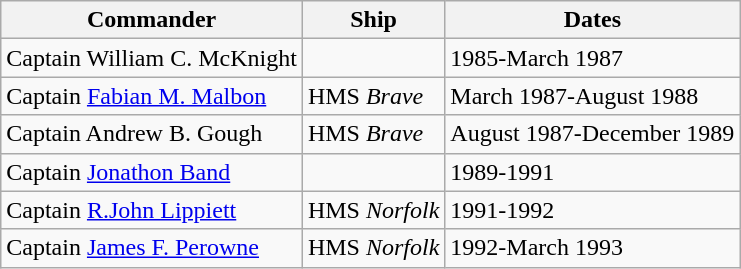<table class="wikitable">
<tr>
<th>Commander</th>
<th>Ship</th>
<th>Dates</th>
</tr>
<tr>
<td>Captain William C. McKnight</td>
<td></td>
<td>1985-March 1987</td>
</tr>
<tr>
<td>Captain <a href='#'>Fabian M. Malbon</a></td>
<td>HMS <em>Brave</em></td>
<td>March 1987-August 1988</td>
</tr>
<tr>
<td>Captain Andrew B. Gough</td>
<td>HMS <em>Brave</em></td>
<td>August 1987-December 1989</td>
</tr>
<tr>
<td>Captain <a href='#'>Jonathon Band</a></td>
<td></td>
<td>1989-1991</td>
</tr>
<tr>
<td>Captain <a href='#'>R.John Lippiett</a></td>
<td>HMS <em>Norfolk</em></td>
<td>1991-1992</td>
</tr>
<tr>
<td>Captain <a href='#'>James F. Perowne</a></td>
<td>HMS <em>Norfolk</em></td>
<td>1992-March 1993</td>
</tr>
</table>
